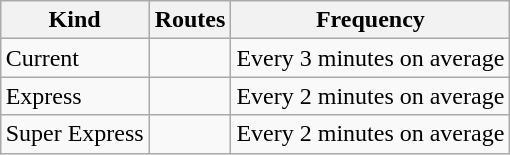<table class="wikitable" style="margin-left: auto; margin-right: auto; border: none;">
<tr>
<th>Kind</th>
<th>Routes</th>
<th>Frequency</th>
</tr>
<tr>
<td>Current</td>
<td></td>
<td>Every 3 minutes on average</td>
</tr>
<tr>
<td>Express</td>
<td> </td>
<td>Every 2 minutes on average</td>
</tr>
<tr>
<td>Super Express</td>
<td> </td>
<td>Every 2 minutes on average</td>
</tr>
</table>
